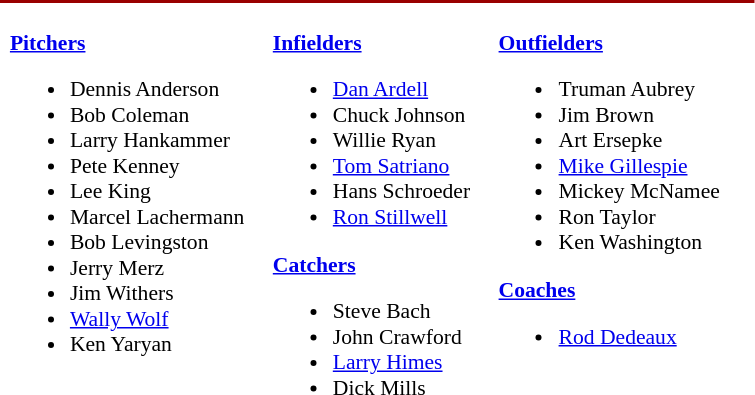<table class="toccolours" style="border-collapse:collapse; font-size:90%;">
<tr>
<td colspan="7" style=background:#990000;color:#FFCC00; border: 2px solid #990000;></td>
</tr>
<tr>
</tr>
<tr>
<td width="03"> </td>
<td valign="top"><br><strong><a href='#'>Pitchers</a></strong><ul><li>Dennis Anderson</li><li>Bob Coleman</li><li>Larry Hankammer</li><li>Pete Kenney</li><li>Lee King</li><li>Marcel Lachermann</li><li>Bob Levingston</li><li>Jerry Merz</li><li>Jim Withers</li><li><a href='#'>Wally Wolf</a></li><li>Ken Yaryan</li></ul></td>
<td width="15"> </td>
<td valign="top"><br><strong><a href='#'>Infielders</a></strong><ul><li><a href='#'>Dan Ardell</a></li><li>Chuck Johnson</li><li>Willie Ryan</li><li><a href='#'>Tom Satriano</a></li><li>Hans Schroeder</li><li><a href='#'>Ron Stillwell</a></li></ul><strong><a href='#'>Catchers</a></strong><ul><li>Steve Bach</li><li>John Crawford</li><li><a href='#'>Larry Himes</a></li><li>Dick Mills</li></ul></td>
<td width="15"> </td>
<td valign="top"><br><strong><a href='#'>Outfielders</a></strong><ul><li>Truman Aubrey</li><li>Jim Brown</li><li>Art Ersepke</li><li><a href='#'>Mike Gillespie</a></li><li>Mickey McNamee</li><li>Ron Taylor</li><li>Ken Washington</li></ul><strong><a href='#'>Coaches</a></strong><ul><li><a href='#'>Rod Dedeaux</a></li></ul></td>
<td width="20"> </td>
</tr>
</table>
